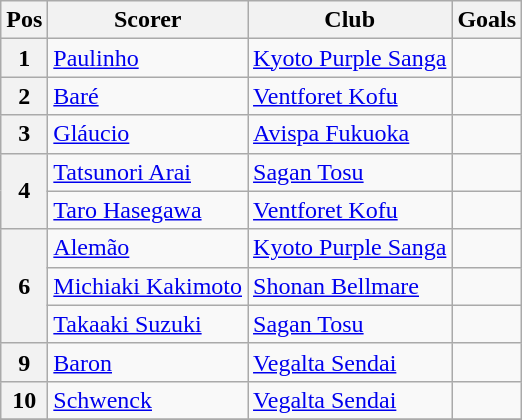<table class="wikitable">
<tr>
<th>Pos</th>
<th>Scorer</th>
<th>Club</th>
<th>Goals</th>
</tr>
<tr>
<th>1</th>
<td> <a href='#'>Paulinho</a></td>
<td><a href='#'>Kyoto Purple Sanga</a></td>
<td></td>
</tr>
<tr>
<th>2</th>
<td> <a href='#'>Baré</a></td>
<td><a href='#'>Ventforet Kofu</a></td>
<td></td>
</tr>
<tr>
<th>3</th>
<td> <a href='#'>Gláucio</a></td>
<td><a href='#'>Avispa Fukuoka</a></td>
<td></td>
</tr>
<tr>
<th rowspan=2>4</th>
<td> <a href='#'>Tatsunori Arai</a></td>
<td><a href='#'>Sagan Tosu</a></td>
<td></td>
</tr>
<tr>
<td> <a href='#'>Taro Hasegawa</a></td>
<td><a href='#'>Ventforet Kofu</a></td>
<td></td>
</tr>
<tr>
<th rowspan=3>6</th>
<td> <a href='#'>Alemão</a></td>
<td><a href='#'>Kyoto Purple Sanga</a></td>
<td></td>
</tr>
<tr>
<td> <a href='#'>Michiaki Kakimoto</a></td>
<td><a href='#'>Shonan Bellmare</a></td>
<td></td>
</tr>
<tr>
<td> <a href='#'>Takaaki Suzuki</a></td>
<td><a href='#'>Sagan Tosu</a></td>
<td></td>
</tr>
<tr>
<th>9</th>
<td> <a href='#'>Baron</a></td>
<td><a href='#'>Vegalta Sendai</a></td>
<td></td>
</tr>
<tr>
<th>10</th>
<td> <a href='#'>Schwenck</a></td>
<td><a href='#'>Vegalta Sendai</a></td>
<td></td>
</tr>
<tr>
</tr>
</table>
